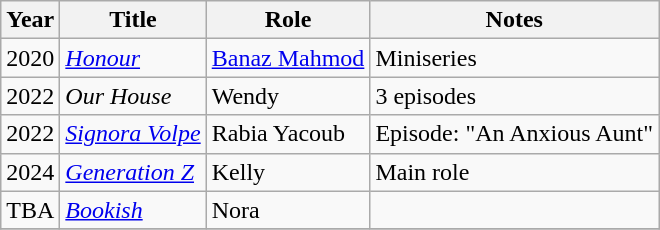<table class="wikitable sortable">
<tr>
<th>Year</th>
<th>Title</th>
<th>Role</th>
<th class="unsortable">Notes</th>
</tr>
<tr>
<td>2020</td>
<td><em><a href='#'>Honour</a></em></td>
<td><a href='#'>Banaz Mahmod</a></td>
<td>Miniseries</td>
</tr>
<tr>
<td>2022</td>
<td><em>Our House</em></td>
<td>Wendy</td>
<td>3 episodes</td>
</tr>
<tr>
<td>2022</td>
<td><em><a href='#'>Signora Volpe</a></em></td>
<td>Rabia Yacoub</td>
<td>Episode: "An Anxious Aunt"</td>
</tr>
<tr>
<td>2024</td>
<td><em><a href='#'>Generation Z</a></em></td>
<td>Kelly</td>
<td>Main role</td>
</tr>
<tr>
<td>TBA</td>
<td><em><a href='#'>Bookish</a></em></td>
<td>Nora</td>
<td></td>
</tr>
<tr>
</tr>
</table>
